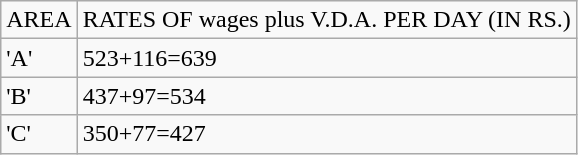<table class="wikitable">
<tr>
<td>AREA</td>
<td>RATES OF wages plus V.D.A. PER DAY (IN RS.)</td>
</tr>
<tr>
<td>'A'</td>
<td>523+116=639</td>
</tr>
<tr>
<td>'B'</td>
<td>437+97=534</td>
</tr>
<tr>
<td>'C'</td>
<td>350+77=427</td>
</tr>
</table>
